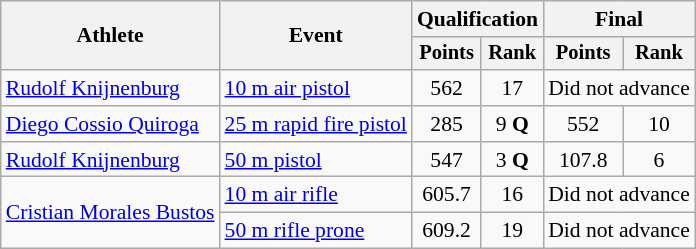<table class="wikitable" style="font-size:90%">
<tr>
<th rowspan=2>Athlete</th>
<th rowspan=2>Event</th>
<th colspan=2>Qualification</th>
<th colspan=2>Final</th>
</tr>
<tr style="font-size:95%">
<th>Points</th>
<th>Rank</th>
<th>Points</th>
<th>Rank</th>
</tr>
<tr align=center>
<td align=left><a href='#'>Rudolf Knijnenburg</a></td>
<td align=left><a href='#'>10 m air pistol</a></td>
<td>562</td>
<td>17</td>
<td colspan=2>Did not advance</td>
</tr>
<tr align=center>
<td align=left><a href='#'>Diego Cossio Quiroga</a></td>
<td align=left><a href='#'>25 m rapid fire pistol</a></td>
<td>285</td>
<td>9 <strong>Q</strong></td>
<td>552</td>
<td>10</td>
</tr>
<tr align=center>
<td align=left><a href='#'>Rudolf Knijnenburg</a></td>
<td align=left><a href='#'>50 m pistol</a></td>
<td>547</td>
<td>3 <strong>Q</strong></td>
<td>107.8</td>
<td>6</td>
</tr>
<tr align=center>
<td align=left rowspan=2><a href='#'>Cristian Morales Bustos</a></td>
<td align=left><a href='#'>10 m air rifle</a></td>
<td>605.7</td>
<td>16</td>
<td colspan=2>Did not advance</td>
</tr>
<tr align=center>
<td align=left><a href='#'>50 m rifle prone</a></td>
<td>609.2</td>
<td>19</td>
<td colspan=2>Did not advance</td>
</tr>
</table>
